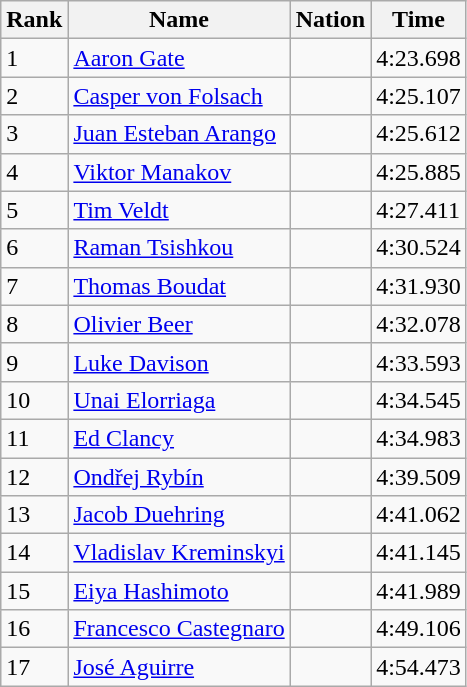<table class="wikitable sortable" style="text-align:left">
<tr>
<th>Rank</th>
<th>Name</th>
<th>Nation</th>
<th>Time</th>
</tr>
<tr>
<td>1</td>
<td><a href='#'>Aaron Gate</a></td>
<td></td>
<td>4:23.698</td>
</tr>
<tr>
<td>2</td>
<td><a href='#'>Casper von Folsach</a></td>
<td></td>
<td>4:25.107</td>
</tr>
<tr>
<td>3</td>
<td><a href='#'>Juan Esteban Arango</a></td>
<td></td>
<td>4:25.612</td>
</tr>
<tr>
<td>4</td>
<td><a href='#'>Viktor Manakov</a></td>
<td></td>
<td>4:25.885</td>
</tr>
<tr>
<td>5</td>
<td><a href='#'>Tim Veldt</a></td>
<td></td>
<td>4:27.411</td>
</tr>
<tr>
<td>6</td>
<td><a href='#'>Raman Tsishkou</a></td>
<td></td>
<td>4:30.524</td>
</tr>
<tr>
<td>7</td>
<td><a href='#'>Thomas Boudat</a></td>
<td></td>
<td>4:31.930</td>
</tr>
<tr>
<td>8</td>
<td><a href='#'>Olivier Beer</a></td>
<td></td>
<td>4:32.078</td>
</tr>
<tr>
<td>9</td>
<td><a href='#'>Luke Davison</a></td>
<td></td>
<td>4:33.593</td>
</tr>
<tr>
<td>10</td>
<td><a href='#'>Unai Elorriaga</a></td>
<td></td>
<td>4:34.545</td>
</tr>
<tr>
<td>11</td>
<td><a href='#'>Ed Clancy</a></td>
<td></td>
<td>4:34.983</td>
</tr>
<tr>
<td>12</td>
<td><a href='#'>Ondřej Rybín</a></td>
<td></td>
<td>4:39.509</td>
</tr>
<tr>
<td>13</td>
<td><a href='#'>Jacob Duehring</a></td>
<td></td>
<td>4:41.062</td>
</tr>
<tr>
<td>14</td>
<td><a href='#'>Vladislav Kreminskyi</a></td>
<td></td>
<td>4:41.145</td>
</tr>
<tr>
<td>15</td>
<td><a href='#'>Eiya Hashimoto</a></td>
<td></td>
<td>4:41.989</td>
</tr>
<tr>
<td>16</td>
<td><a href='#'>Francesco Castegnaro</a></td>
<td></td>
<td>4:49.106</td>
</tr>
<tr>
<td>17</td>
<td><a href='#'>José Aguirre</a></td>
<td></td>
<td>4:54.473</td>
</tr>
</table>
